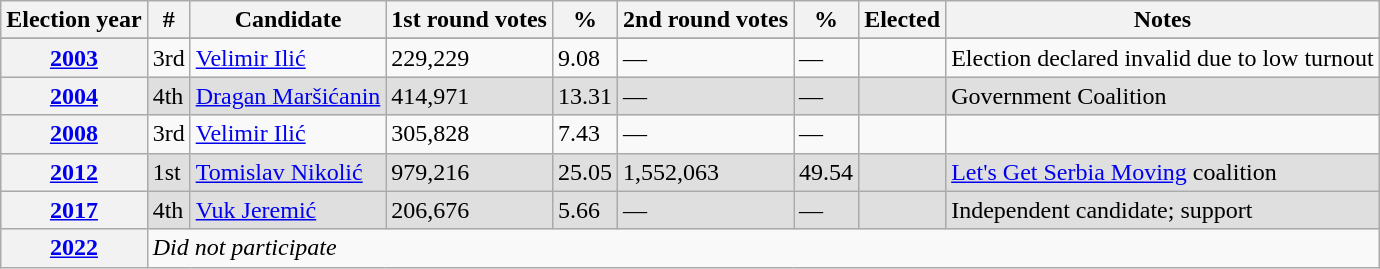<table class="wikitable">
<tr>
<th>Election year</th>
<th>#</th>
<th>Candidate</th>
<th>1st round votes</th>
<th>%</th>
<th>2nd round votes</th>
<th>%</th>
<th>Elected</th>
<th>Notes</th>
</tr>
<tr style="background:#bebebe;">
</tr>
<tr>
<th><a href='#'>2003</a></th>
<td> 3rd</td>
<td><a href='#'>Velimir Ilić</a></td>
<td>229,229</td>
<td>9.08</td>
<td>—</td>
<td>—</td>
<td></td>
<td>Election declared invalid due to low turnout</td>
</tr>
<tr style="background:#dfdfdf;">
<th><a href='#'>2004</a></th>
<td> 4th</td>
<td><a href='#'>Dragan Maršićanin</a></td>
<td>414,971</td>
<td>13.31</td>
<td>—</td>
<td>—</td>
<td></td>
<td>Government Coalition</td>
</tr>
<tr>
<th><a href='#'>2008</a></th>
<td> 3rd</td>
<td><a href='#'>Velimir Ilić</a></td>
<td>305,828</td>
<td>7.43</td>
<td>—</td>
<td>—</td>
<td></td>
<td></td>
</tr>
<tr style="background:#dfdfdf;">
<th><a href='#'>2012</a></th>
<td> 1st</td>
<td><a href='#'>Tomislav Nikolić</a></td>
<td>979,216</td>
<td>25.05</td>
<td>1,552,063</td>
<td>49.54</td>
<td></td>
<td><a href='#'>Let's Get Serbia Moving</a> coalition</td>
</tr>
<tr style="background:#dfdfdf;">
<th><a href='#'>2017</a></th>
<td> 4th</td>
<td><a href='#'>Vuk Jeremić</a></td>
<td>206,676</td>
<td>5.66</td>
<td>—</td>
<td>—</td>
<td></td>
<td>Independent candidate; support</td>
</tr>
<tr>
<th><a href='#'>2022</a></th>
<td colspan="8"><em>Did not participate</em></td>
</tr>
</table>
